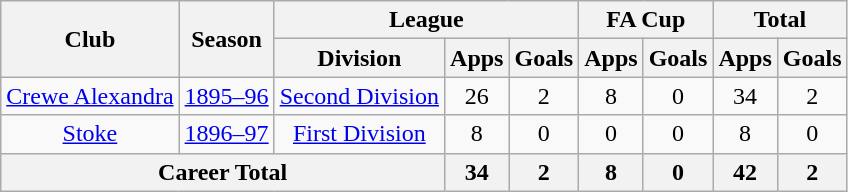<table class="wikitable" style="text-align: center;">
<tr>
<th rowspan="2">Club</th>
<th rowspan="2">Season</th>
<th colspan="3">League</th>
<th colspan="2">FA Cup</th>
<th colspan="2">Total</th>
</tr>
<tr>
<th>Division</th>
<th>Apps</th>
<th>Goals</th>
<th>Apps</th>
<th>Goals</th>
<th>Apps</th>
<th>Goals</th>
</tr>
<tr>
<td><a href='#'>Crewe Alexandra</a></td>
<td><a href='#'>1895–96</a></td>
<td><a href='#'>Second Division</a></td>
<td>26</td>
<td>2</td>
<td>8</td>
<td>0</td>
<td>34</td>
<td>2</td>
</tr>
<tr>
<td><a href='#'>Stoke</a></td>
<td><a href='#'>1896–97</a></td>
<td><a href='#'>First Division</a></td>
<td>8</td>
<td>0</td>
<td>0</td>
<td>0</td>
<td>8</td>
<td>0</td>
</tr>
<tr>
<th colspan="3">Career Total</th>
<th>34</th>
<th>2</th>
<th>8</th>
<th>0</th>
<th>42</th>
<th>2</th>
</tr>
</table>
